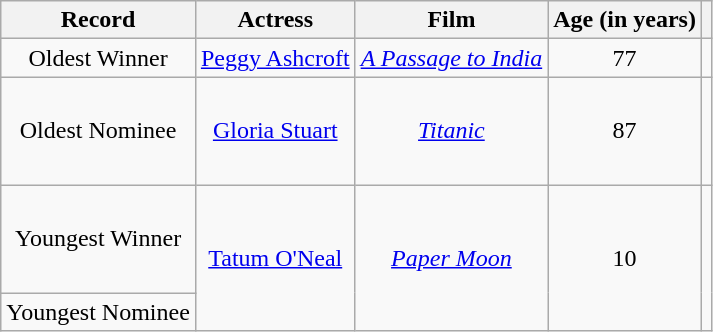<table class="wikitable sortable plainrowheaders" style="text-align:center">
<tr>
<th scope="col">Record</th>
<th scope="col">Actress</th>
<th scope="col">Film</th>
<th scope="col">Age (in years)</th>
<th scope="col" class="unsortable"></th>
</tr>
<tr>
<td>Oldest Winner</td>
<td><a href='#'>Peggy Ashcroft</a></td>
<td><em><a href='#'>A Passage to India</a></em></td>
<td>77</td>
<td></td>
</tr>
<tr style="height:4.5em;">
<td>Oldest Nominee</td>
<td><a href='#'>Gloria Stuart</a></td>
<td><em><a href='#'>Titanic</a></em></td>
<td>87</td>
<td></td>
</tr>
<tr style="height:4.5em;">
<td>Youngest Winner</td>
<td rowspan="2"><a href='#'>Tatum O'Neal</a></td>
<td rowspan="2"><em><a href='#'>Paper Moon</a></em></td>
<td rowspan="2">10</td>
<td rowspan="2"></td>
</tr>
<tr>
<td>Youngest Nominee</td>
</tr>
</table>
